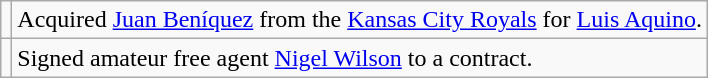<table class="wikitable">
<tr>
<td></td>
<td>Acquired <a href='#'>Juan Beníquez</a> from the <a href='#'>Kansas City Royals</a> for <a href='#'>Luis Aquino</a>.</td>
</tr>
<tr>
<td></td>
<td>Signed amateur free agent <a href='#'>Nigel Wilson</a> to a contract.</td>
</tr>
</table>
